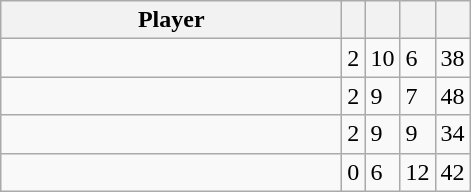<table class="wikitable">
<tr>
<th>Player</th>
<th></th>
<th></th>
<th></th>
<th></th>
</tr>
<tr>
<td width="220"><strong></strong></td>
<td>2</td>
<td>10</td>
<td>6</td>
<td>38</td>
</tr>
<tr>
<td><strong></strong></td>
<td>2</td>
<td>9</td>
<td>7</td>
<td>48</td>
</tr>
<tr>
<td></td>
<td>2</td>
<td>9</td>
<td>9</td>
<td>34</td>
</tr>
<tr>
<td></td>
<td>0</td>
<td>6</td>
<td>12</td>
<td>42</td>
</tr>
</table>
